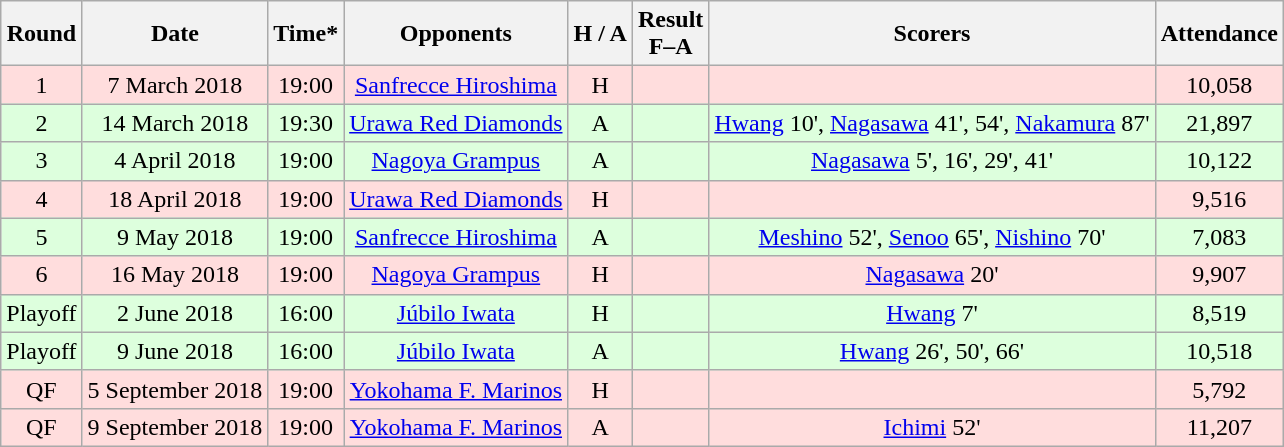<table class="wikitable" style="text-align:center">
<tr>
<th>Round</th>
<th>Date</th>
<th>Time*</th>
<th>Opponents</th>
<th>H / A</th>
<th>Result<br>F–A</th>
<th>Scorers</th>
<th>Attendance</th>
</tr>
<tr bgcolor="#ffdddd">
<td>1</td>
<td>7 March 2018</td>
<td>19:00</td>
<td><a href='#'>Sanfrecce Hiroshima</a></td>
<td>H</td>
<td></td>
<td></td>
<td>10,058</td>
</tr>
<tr bgcolor="#ddffdd">
<td>2</td>
<td>14 March 2018</td>
<td>19:30</td>
<td><a href='#'>Urawa Red Diamonds</a></td>
<td>A</td>
<td></td>
<td><a href='#'>Hwang</a> 10', <a href='#'>Nagasawa</a> 41', 54', <a href='#'>Nakamura</a> 87'</td>
<td>21,897</td>
</tr>
<tr bgcolor="#ddffdd">
<td>3</td>
<td>4 April 2018</td>
<td>19:00</td>
<td><a href='#'>Nagoya Grampus</a></td>
<td>A</td>
<td></td>
<td><a href='#'>Nagasawa</a> 5', 16', 29', 41'</td>
<td>10,122</td>
</tr>
<tr bgcolor="#ffdddd">
<td>4</td>
<td>18 April 2018</td>
<td>19:00</td>
<td><a href='#'>Urawa Red Diamonds</a></td>
<td>H</td>
<td></td>
<td></td>
<td>9,516</td>
</tr>
<tr bgcolor="#ddffdd">
<td>5</td>
<td>9 May 2018</td>
<td>19:00</td>
<td><a href='#'>Sanfrecce Hiroshima</a></td>
<td>A</td>
<td></td>
<td><a href='#'>Meshino</a> 52', <a href='#'>Senoo</a> 65', <a href='#'>Nishino</a> 70'</td>
<td>7,083</td>
</tr>
<tr bgcolor="#ffdddd">
<td>6</td>
<td>16 May 2018</td>
<td>19:00</td>
<td><a href='#'>Nagoya Grampus</a></td>
<td>H</td>
<td></td>
<td><a href='#'>Nagasawa</a> 20'</td>
<td>9,907</td>
</tr>
<tr bgcolor="#ddffdd">
<td>Playoff</td>
<td>2 June 2018</td>
<td>16:00</td>
<td><a href='#'>Júbilo Iwata</a></td>
<td>H</td>
<td></td>
<td><a href='#'>Hwang</a> 7'</td>
<td>8,519</td>
</tr>
<tr bgcolor="#ddffdd">
<td>Playoff</td>
<td>9 June 2018</td>
<td>16:00</td>
<td><a href='#'>Júbilo Iwata</a></td>
<td>A</td>
<td></td>
<td><a href='#'>Hwang</a> 26', 50', 66'</td>
<td>10,518</td>
</tr>
<tr bgcolor="#ffdddd">
<td>QF</td>
<td>5 September 2018</td>
<td>19:00</td>
<td><a href='#'>Yokohama F. Marinos</a></td>
<td>H</td>
<td></td>
<td></td>
<td>5,792</td>
</tr>
<tr bgcolor="#ffdddd">
<td>QF</td>
<td>9 September 2018</td>
<td>19:00</td>
<td><a href='#'>Yokohama F. Marinos</a></td>
<td>A</td>
<td></td>
<td><a href='#'>Ichimi</a> 52'</td>
<td>11,207</td>
</tr>
</table>
